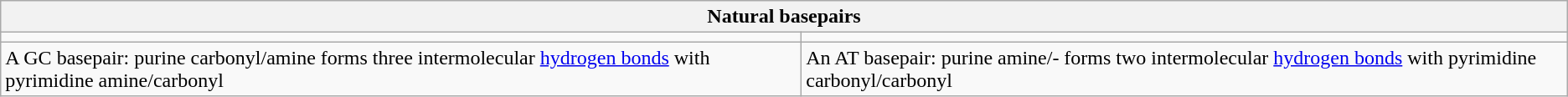<table class="wikitable">
<tr>
<th colspan=2>Natural basepairs</th>
</tr>
<tr>
<td></td>
<td></td>
</tr>
<tr>
<td>A GC basepair: purine carbonyl/amine forms three intermolecular <a href='#'>hydrogen bonds</a> with pyrimidine amine/carbonyl</td>
<td>An AT basepair: purine amine/- forms two intermolecular <a href='#'>hydrogen bonds</a> with pyrimidine carbonyl/carbonyl</td>
</tr>
</table>
